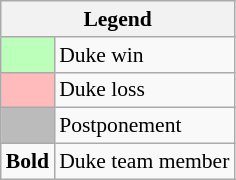<table class="wikitable" style="font-size:90%">
<tr>
<th colspan="2">Legend</th>
</tr>
<tr>
<td bgcolor="#bbffbb"> </td>
<td>Duke win</td>
</tr>
<tr>
<td bgcolor="#ffbbbb"> </td>
<td>Duke loss</td>
</tr>
<tr>
<td bgcolor="#bbbbbb"> </td>
<td>Postponement</td>
</tr>
<tr>
<td><strong>Bold</strong></td>
<td>Duke team member</td>
</tr>
</table>
